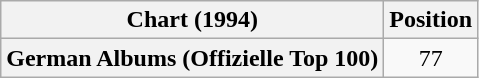<table class="wikitable plainrowheaders" style="text-align:center">
<tr>
<th scope="col">Chart (1994)</th>
<th scope="col">Position</th>
</tr>
<tr>
<th scope="row">German Albums (Offizielle Top 100)</th>
<td>77</td>
</tr>
</table>
